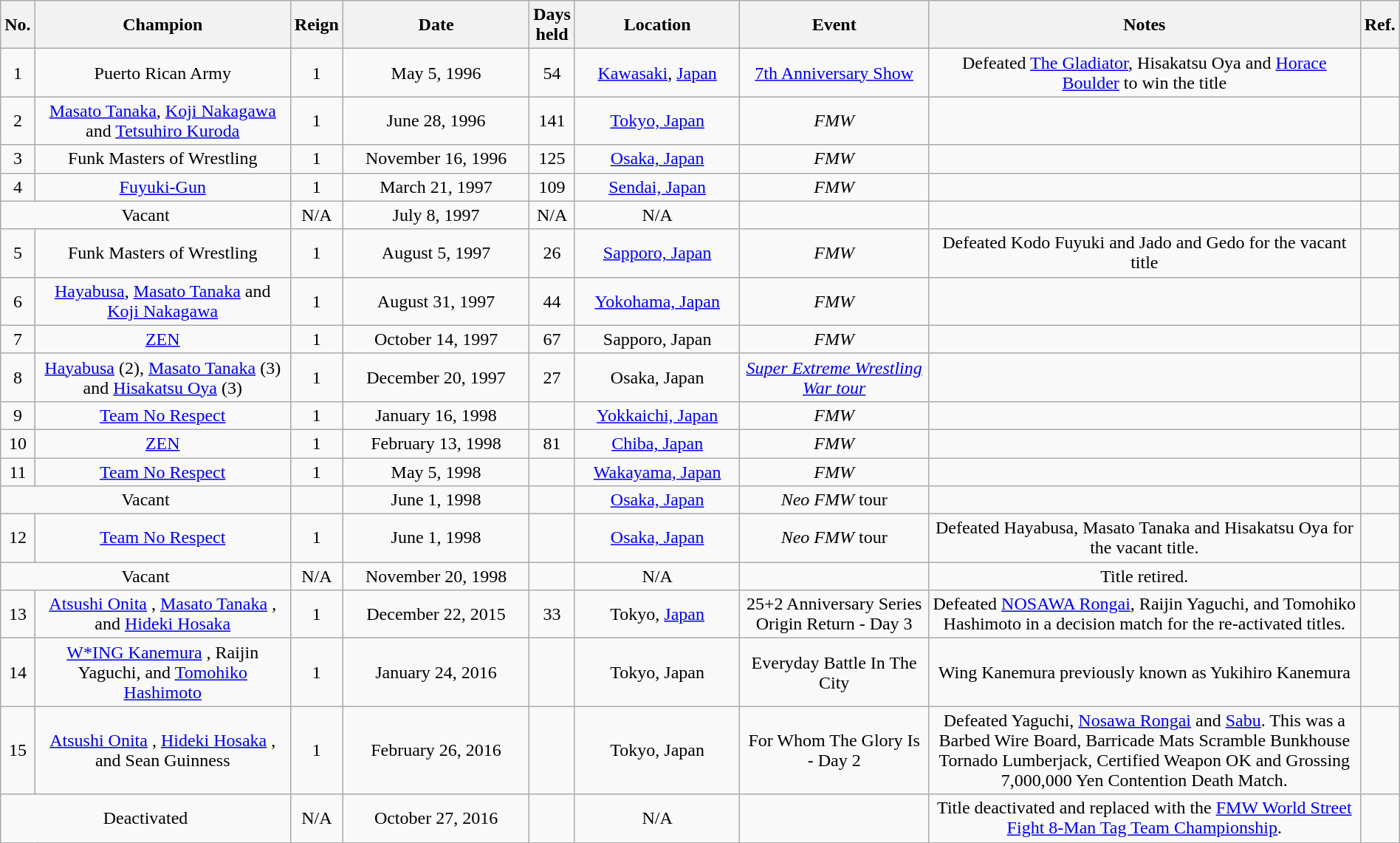<table class="wikitable sortable" style="text-align: center" width=100%>
<tr>
<th width=0>No.</th>
<th width=21%>Champion</th>
<th width=0>Reign</th>
<th width=15%>Date</th>
<th width=0>Days held</th>
<th width=13%>Location</th>
<th width=15%>Event</th>
<th width=49% class="unsortable">Notes</th>
<th width=0   class="unsortable">Ref.</th>
</tr>
<tr>
<td>1</td>
<td>Puerto Rican Army<br></td>
<td>1</td>
<td>May 5, 1996</td>
<td>54</td>
<td><a href='#'>Kawasaki</a>, <a href='#'>Japan</a></td>
<td><a href='#'>7th Anniversary Show</a></td>
<td>Defeated <a href='#'>The Gladiator</a>, Hisakatsu Oya and <a href='#'>Horace Boulder</a> to win the title</td>
<td></td>
</tr>
<tr>
<td>2</td>
<td><a href='#'>Masato Tanaka</a>, <a href='#'>Koji Nakagawa</a> and <a href='#'>Tetsuhiro Kuroda</a></td>
<td>1</td>
<td>June 28, 1996</td>
<td>141</td>
<td><a href='#'>Tokyo, Japan</a></td>
<td><em>FMW</em></td>
<td></td>
<td></td>
</tr>
<tr>
<td>3</td>
<td>Funk Masters of Wrestling<br></td>
<td>1</td>
<td>November 16, 1996</td>
<td>125</td>
<td><a href='#'>Osaka, Japan</a></td>
<td><em>FMW</em></td>
<td></td>
<td></td>
</tr>
<tr>
<td>4</td>
<td><a href='#'>Fuyuki-Gun</a><br></td>
<td>1</td>
<td>March 21, 1997</td>
<td>109</td>
<td><a href='#'>Sendai, Japan</a></td>
<td><em>FMW</em></td>
<td></td>
<td></td>
</tr>
<tr>
<td colspan=2>Vacant</td>
<td>N/A</td>
<td>July 8, 1997</td>
<td>N/A</td>
<td>N/A</td>
<td></td>
<td></td>
<td></td>
</tr>
<tr>
<td>5</td>
<td>Funk Masters of Wrestling<br></td>
<td>1</td>
<td>August 5, 1997</td>
<td>26</td>
<td><a href='#'>Sapporo, Japan</a></td>
<td><em>FMW</em></td>
<td>Defeated Kodo Fuyuki and Jado and Gedo for the vacant title</td>
<td></td>
</tr>
<tr>
<td>6</td>
<td><a href='#'>Hayabusa</a>, <a href='#'>Masato Tanaka</a>  and <a href='#'>Koji Nakagawa</a> </td>
<td>1</td>
<td>August 31, 1997</td>
<td>44</td>
<td><a href='#'>Yokohama, Japan</a></td>
<td><em>FMW</em></td>
<td></td>
<td></td>
</tr>
<tr>
<td>7</td>
<td><a href='#'>ZEN</a><br></td>
<td>1</td>
<td>October 14, 1997</td>
<td>67</td>
<td>Sapporo, Japan</td>
<td><em>FMW</em></td>
<td></td>
<td></td>
</tr>
<tr>
<td>8</td>
<td><a href='#'>Hayabusa</a> (2), <a href='#'>Masato Tanaka</a> (3) and <a href='#'>Hisakatsu Oya</a> (3)</td>
<td>1</td>
<td>December 20, 1997</td>
<td>27</td>
<td>Osaka, Japan</td>
<td><em><a href='#'>Super Extreme Wrestling War tour</a></em></td>
<td></td>
<td></td>
</tr>
<tr>
<td>9</td>
<td><a href='#'>Team No Respect</a><br></td>
<td>1</td>
<td>January 16, 1998</td>
<td></td>
<td><a href='#'>Yokkaichi, Japan</a></td>
<td><em>FMW</em></td>
<td></td>
<td></td>
</tr>
<tr>
<td>10</td>
<td><a href='#'>ZEN</a><br></td>
<td>1</td>
<td>February 13, 1998</td>
<td>81</td>
<td><a href='#'>Chiba, Japan</a></td>
<td><em>FMW</em></td>
<td></td>
<td></td>
</tr>
<tr>
<td>11</td>
<td><a href='#'>Team No Respect</a><br></td>
<td>1</td>
<td>May 5, 1998</td>
<td></td>
<td><a href='#'>Wakayama, Japan</a></td>
<td><em>FMW</em></td>
<td></td>
<td></td>
</tr>
<tr>
<td colspan=2>Vacant</td>
<td></td>
<td>June 1, 1998</td>
<td></td>
<td><a href='#'>Osaka, Japan</a></td>
<td><em>Neo FMW</em> tour</td>
<td></td>
<td></td>
</tr>
<tr>
<td>12</td>
<td><a href='#'>Team No Respect</a><br></td>
<td>1</td>
<td>June 1, 1998</td>
<td></td>
<td><a href='#'>Osaka, Japan</a></td>
<td><em>Neo FMW</em> tour</td>
<td>Defeated Hayabusa, Masato Tanaka and Hisakatsu Oya for the vacant title.</td>
<td></td>
</tr>
<tr>
<td colspan=2>Vacant</td>
<td>N/A</td>
<td>November 20, 1998</td>
<td></td>
<td>N/A</td>
<td></td>
<td>Title retired.</td>
<td></td>
</tr>
<tr>
<td>13</td>
<td><a href='#'>Atsushi Onita</a> , <a href='#'>Masato Tanaka</a> , and <a href='#'>Hideki Hosaka</a></td>
<td>1</td>
<td>December 22, 2015</td>
<td>33</td>
<td>Tokyo, <a href='#'>Japan</a></td>
<td>25+2 Anniversary Series Origin Return - Day 3</td>
<td>Defeated <a href='#'>NOSAWA Rongai</a>, Raijin Yaguchi, and Tomohiko Hashimoto in a decision match for the re-activated titles.</td>
<td></td>
</tr>
<tr>
<td>14</td>
<td><a href='#'>W*ING Kanemura</a> , Raijin Yaguchi, and <a href='#'>Tomohiko Hashimoto</a></td>
<td>1</td>
<td>January 24, 2016</td>
<td></td>
<td>Tokyo, Japan</td>
<td>Everyday Battle In The City</td>
<td>Wing Kanemura previously known as Yukihiro Kanemura</td>
<td></td>
</tr>
<tr>
<td>15</td>
<td><a href='#'>Atsushi Onita</a> , <a href='#'>Hideki Hosaka</a> , and Sean Guinness</td>
<td>1</td>
<td>February 26, 2016</td>
<td></td>
<td>Tokyo, Japan</td>
<td>For Whom The Glory Is - Day 2</td>
<td>Defeated Yaguchi, <a href='#'>Nosawa Rongai</a> and <a href='#'>Sabu</a>. This was a Barbed Wire Board, Barricade Mats Scramble Bunkhouse Tornado Lumberjack, Certified Weapon OK and Grossing 7,000,000 Yen Contention Death Match.</td>
<td></td>
</tr>
<tr>
<td colspan=2>Deactivated</td>
<td>N/A</td>
<td>October 27, 2016</td>
<td></td>
<td>N/A</td>
<td></td>
<td>Title deactivated and replaced with the <a href='#'>FMW World Street Fight 8-Man Tag Team Championship</a>.</td>
<td></td>
</tr>
</table>
